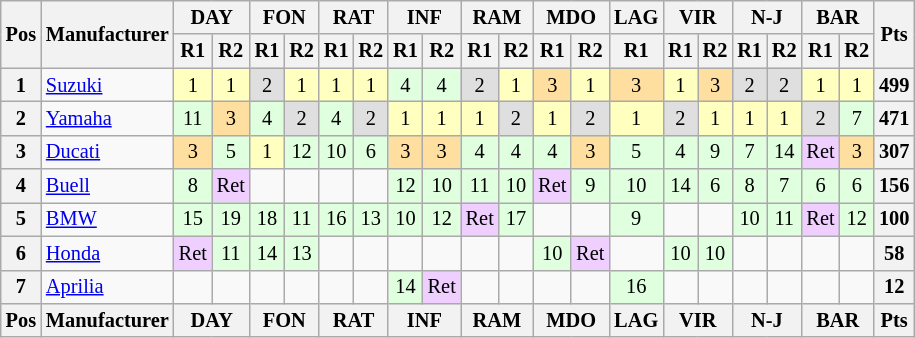<table class="wikitable" style="font-size: 85%; text-align: center">
<tr valign="top">
<th valign="middle" rowspan=2>Pos</th>
<th valign="middle" rowspan=2>Manufacturer</th>
<th colspan=2>DAY</th>
<th colspan=2>FON</th>
<th colspan=2>RAT</th>
<th colspan=2>INF</th>
<th colspan=2>RAM</th>
<th colspan=2>MDO</th>
<th>LAG</th>
<th colspan=2>VIR</th>
<th colspan=2>N-J</th>
<th colspan=2>BAR</th>
<th valign="middle" rowspan=2>Pts</th>
</tr>
<tr>
<th>R1</th>
<th>R2</th>
<th>R1</th>
<th>R2</th>
<th>R1</th>
<th>R2</th>
<th>R1</th>
<th>R2</th>
<th>R1</th>
<th>R2</th>
<th>R1</th>
<th>R2</th>
<th>R1</th>
<th>R1</th>
<th>R2</th>
<th>R1</th>
<th>R2</th>
<th>R1</th>
<th>R2</th>
</tr>
<tr>
<th>1</th>
<td align="left"> <a href='#'>Suzuki</a></td>
<td style="background:#ffffbf;">1</td>
<td style="background:#ffffbf;">1</td>
<td style="background:#dfdfdf;">2</td>
<td style="background:#ffffbf;">1</td>
<td style="background:#ffffbf;">1</td>
<td style="background:#ffffbf;">1</td>
<td style="background:#dfffdf;">4</td>
<td style="background:#dfffdf;">4</td>
<td style="background:#dfdfdf;">2</td>
<td style="background:#ffffbf;">1</td>
<td style="background:#ffdf9f;">3</td>
<td style="background:#ffffbf;">1</td>
<td style="background:#ffdf9f;">3</td>
<td style="background:#ffffbf;">1</td>
<td style="background:#ffdf9f;">3</td>
<td style="background:#dfdfdf;">2</td>
<td style="background:#dfdfdf;">2</td>
<td style="background:#ffffbf;">1</td>
<td style="background:#ffffbf;">1</td>
<th>499</th>
</tr>
<tr>
<th>2</th>
<td align="left"> <a href='#'>Yamaha</a></td>
<td style="background:#dfffdf;">11</td>
<td style="background:#ffdf9f;">3</td>
<td style="background:#dfffdf;">4</td>
<td style="background:#dfdfdf;">2</td>
<td style="background:#dfffdf;">4</td>
<td style="background:#dfdfdf;">2</td>
<td style="background:#ffffbf;">1</td>
<td style="background:#ffffbf;">1</td>
<td style="background:#ffffbf;">1</td>
<td style="background:#dfdfdf;">2</td>
<td style="background:#ffffbf;">1</td>
<td style="background:#dfdfdf;">2</td>
<td style="background:#ffffbf;">1</td>
<td style="background:#dfdfdf;">2</td>
<td style="background:#ffffbf;">1</td>
<td style="background:#ffffbf;">1</td>
<td style="background:#ffffbf;">1</td>
<td style="background:#dfdfdf;">2</td>
<td style="background:#dfffdf;">7</td>
<th>471</th>
</tr>
<tr>
<th>3</th>
<td align="left"> <a href='#'>Ducati</a></td>
<td style="background:#ffdf9f;">3</td>
<td style="background:#dfffdf;">5</td>
<td style="background:#ffffbf;">1</td>
<td style="background:#dfffdf;">12</td>
<td style="background:#dfffdf;">10</td>
<td style="background:#dfffdf;">6</td>
<td style="background:#ffdf9f;">3</td>
<td style="background:#ffdf9f;">3</td>
<td style="background:#dfffdf;">4</td>
<td style="background:#dfffdf;">4</td>
<td style="background:#dfffdf;">4</td>
<td style="background:#ffdf9f;">3</td>
<td style="background:#dfffdf;">5</td>
<td style="background:#dfffdf;">4</td>
<td style="background:#dfffdf;">9</td>
<td style="background:#dfffdf;">7</td>
<td style="background:#dfffdf;">14</td>
<td style="background:#efcfff;">Ret</td>
<td style="background:#ffdf9f;">3</td>
<th>307</th>
</tr>
<tr>
<th>4</th>
<td align="left"> <a href='#'>Buell</a></td>
<td style="background:#dfffdf;">8</td>
<td style="background:#efcfff;">Ret</td>
<td></td>
<td></td>
<td></td>
<td></td>
<td style="background:#dfffdf;">12</td>
<td style="background:#dfffdf;">10</td>
<td style="background:#dfffdf;">11</td>
<td style="background:#dfffdf;">10</td>
<td style="background:#efcfff;">Ret</td>
<td style="background:#dfffdf;">9</td>
<td style="background:#dfffdf;">10</td>
<td style="background:#dfffdf;">14</td>
<td style="background:#dfffdf;">6</td>
<td style="background:#dfffdf;">8</td>
<td style="background:#dfffdf;">7</td>
<td style="background:#dfffdf;">6</td>
<td style="background:#dfffdf;">6</td>
<th>156</th>
</tr>
<tr>
<th>5</th>
<td align="left"> <a href='#'>BMW</a></td>
<td style="background:#dfffdf;">15</td>
<td style="background:#dfffdf;">19</td>
<td style="background:#dfffdf;">18</td>
<td style="background:#dfffdf;">11</td>
<td style="background:#dfffdf;">16</td>
<td style="background:#dfffdf;">13</td>
<td style="background:#dfffdf;">10</td>
<td style="background:#dfffdf;">12</td>
<td style="background:#efcfff;">Ret</td>
<td style="background:#dfffdf;">17</td>
<td></td>
<td></td>
<td style="background:#dfffdf;">9</td>
<td></td>
<td></td>
<td style="background:#dfffdf;">10</td>
<td style="background:#dfffdf;">11</td>
<td style="background:#efcfff;">Ret</td>
<td style="background:#dfffdf;">12</td>
<th>100</th>
</tr>
<tr>
<th>6</th>
<td align="left"> <a href='#'>Honda</a></td>
<td style="background:#efcfff;">Ret</td>
<td style="background:#dfffdf;">11</td>
<td style="background:#dfffdf;">14</td>
<td style="background:#dfffdf;">13</td>
<td></td>
<td></td>
<td></td>
<td></td>
<td></td>
<td></td>
<td style="background:#dfffdf;">10</td>
<td style="background:#efcfff;">Ret</td>
<td></td>
<td style="background:#dfffdf;">10</td>
<td style="background:#dfffdf;">10</td>
<td></td>
<td></td>
<td></td>
<td></td>
<th>58</th>
</tr>
<tr>
<th>7</th>
<td align="left"> <a href='#'>Aprilia</a></td>
<td></td>
<td></td>
<td></td>
<td></td>
<td></td>
<td></td>
<td style="background:#dfffdf;">14</td>
<td style="background:#efcfff;">Ret</td>
<td></td>
<td></td>
<td></td>
<td></td>
<td style="background:#dfffdf;">16</td>
<td></td>
<td></td>
<td></td>
<td></td>
<td></td>
<td></td>
<th>12</th>
</tr>
<tr valign="top">
<th valign="middle">Pos</th>
<th valign="middle">Manufacturer</th>
<th colspan=2>DAY</th>
<th colspan=2>FON</th>
<th colspan=2>RAT</th>
<th colspan=2>INF</th>
<th colspan=2>RAM</th>
<th colspan=2>MDO</th>
<th>LAG</th>
<th colspan=2>VIR</th>
<th colspan=2>N-J</th>
<th colspan=2>BAR</th>
<th valign="middle">Pts</th>
</tr>
</table>
